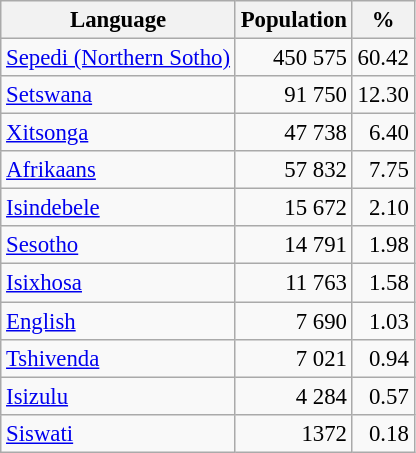<table class="wikitable" style="font-size: 95%; text-align: right">
<tr>
<th>Language</th>
<th>Population</th>
<th>%</th>
</tr>
<tr>
<td align=left><a href='#'>Sepedi (Northern Sotho)</a></td>
<td>450 575</td>
<td>60.42</td>
</tr>
<tr>
<td align=left><a href='#'>Setswana</a></td>
<td>91 750</td>
<td>12.30</td>
</tr>
<tr>
<td align=left><a href='#'>Xitsonga</a></td>
<td>47 738</td>
<td>6.40</td>
</tr>
<tr>
<td align=left><a href='#'>Afrikaans</a></td>
<td>57 832</td>
<td>7.75</td>
</tr>
<tr>
<td align=left><a href='#'>Isindebele</a></td>
<td>15 672</td>
<td>2.10</td>
</tr>
<tr>
<td align=left><a href='#'>Sesotho</a></td>
<td>14 791</td>
<td>1.98</td>
</tr>
<tr>
<td align=left><a href='#'>Isixhosa</a></td>
<td>11 763</td>
<td>1.58</td>
</tr>
<tr>
<td align=left><a href='#'>English</a></td>
<td>7 690</td>
<td>1.03</td>
</tr>
<tr>
<td align="left"><a href='#'>Tshivenda</a></td>
<td>7 021</td>
<td>0.94</td>
</tr>
<tr>
<td align="left"><a href='#'>Isizulu</a></td>
<td>4 284</td>
<td>0.57</td>
</tr>
<tr>
<td align="left"><a href='#'>Siswati</a></td>
<td>1372</td>
<td>0.18</td>
</tr>
</table>
